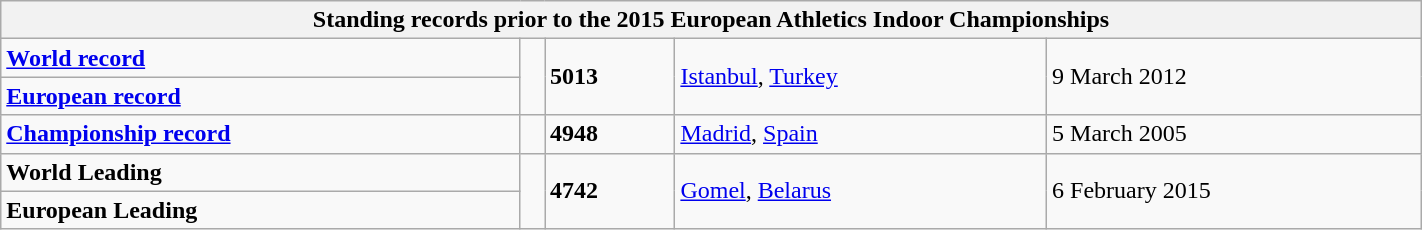<table class="wikitable" width=75%>
<tr>
<th colspan="5">Standing records prior to the 2015 European Athletics Indoor Championships</th>
</tr>
<tr>
<td><strong><a href='#'>World record</a></strong></td>
<td rowspan=2></td>
<td rowspan=2><strong>5013</strong></td>
<td rowspan=2><a href='#'>Istanbul</a>, <a href='#'>Turkey</a></td>
<td rowspan=2>9 March 2012</td>
</tr>
<tr>
<td><strong><a href='#'>European record</a></strong></td>
</tr>
<tr>
<td><strong><a href='#'>Championship record</a></strong></td>
<td></td>
<td><strong>4948</strong></td>
<td><a href='#'>Madrid</a>, <a href='#'>Spain</a></td>
<td>5 March 2005</td>
</tr>
<tr>
<td><strong>World Leading</strong></td>
<td rowspan=2></td>
<td rowspan=2><strong>4742</strong></td>
<td rowspan=2><a href='#'>Gomel</a>, <a href='#'>Belarus</a></td>
<td rowspan=2>6 February 2015</td>
</tr>
<tr>
<td><strong>European Leading</strong></td>
</tr>
</table>
